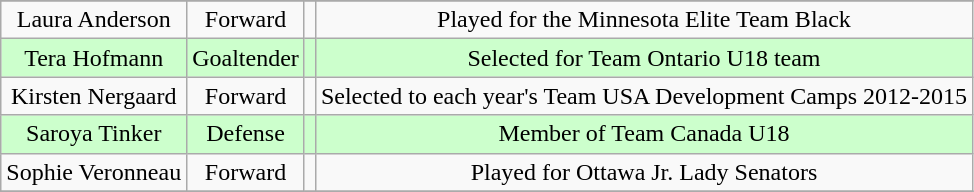<table class="wikitable">
<tr>
</tr>
<tr style="text-align:center;">
<td>Laura Anderson</td>
<td>Forward</td>
<td></td>
<td>Played for the Minnesota Elite Team Black</td>
</tr>
<tr style="text-align:center; background:#ccffcc">
<td>Tera Hofmann</td>
<td>Goaltender</td>
<td></td>
<td>Selected for Team Ontario U18 team</td>
</tr>
<tr style="text-align:center;">
<td>Kirsten Nergaard</td>
<td>Forward</td>
<td></td>
<td>Selected to each year's Team USA Development Camps 2012-2015</td>
</tr>
<tr style="text-align:center; background:#ccffcc">
<td>Saroya Tinker</td>
<td>Defense</td>
<td></td>
<td>Member of Team Canada U18</td>
</tr>
<tr style="text-align:center;">
<td>Sophie Veronneau</td>
<td>Forward</td>
<td></td>
<td>Played for Ottawa Jr. Lady Senators</td>
</tr>
<tr style="text-align:center;">
</tr>
</table>
